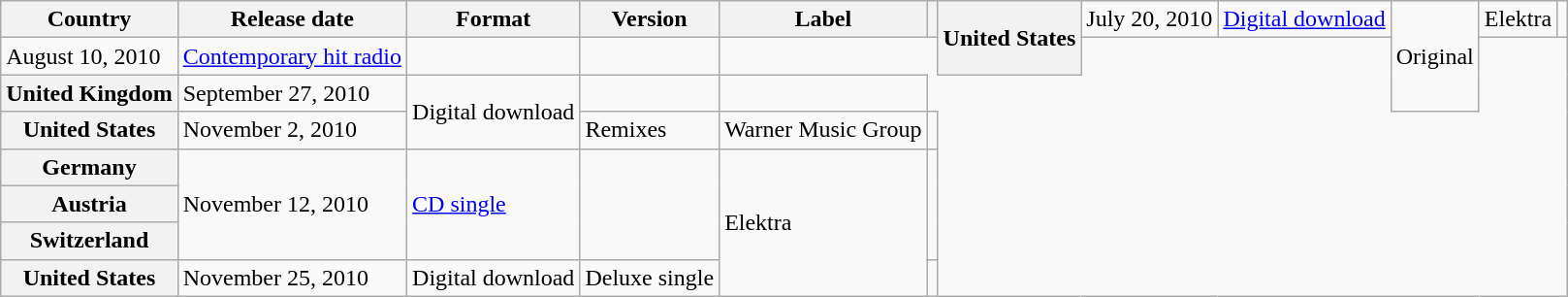<table class="wikitable plainrowheaders">
<tr>
<th scope="col">Country</th>
<th scope="col">Release date</th>
<th scope="col">Format</th>
<th scope="col">Version</th>
<th scope="col">Label</th>
<th scope="col"></th>
<th scope="row" rowspan="2">United States</th>
<td>July 20, 2010</td>
<td><a href='#'>Digital download</a></td>
<td rowspan="3">Original</td>
<td>Elektra</td>
<td align="center"></td>
</tr>
<tr>
<td>August 10, 2010</td>
<td><a href='#'>Contemporary hit radio</a></td>
<td></td>
<td align="center"></td>
</tr>
<tr>
<th scope="row">United Kingdom</th>
<td>September 27, 2010</td>
<td rowspan="2">Digital download</td>
<td></td>
<td align="center"></td>
</tr>
<tr>
<th scope="row">United States</th>
<td>November 2, 2010</td>
<td>Remixes</td>
<td>Warner Music Group</td>
<td align="center"></td>
</tr>
<tr>
<th scope="row">Germany</th>
<td rowspan="3">November 12, 2010</td>
<td rowspan="3"><a href='#'>CD single</a></td>
<td rowspan="3"></td>
<td rowspan="4">Elektra</td>
<td align="center" rowspan="3"></td>
</tr>
<tr>
<th scope="row">Austria</th>
</tr>
<tr>
<th scope="row">Switzerland</th>
</tr>
<tr>
<th scope="row">United States</th>
<td>November 25, 2010</td>
<td>Digital download</td>
<td>Deluxe single</td>
<td align="center"></td>
</tr>
</table>
